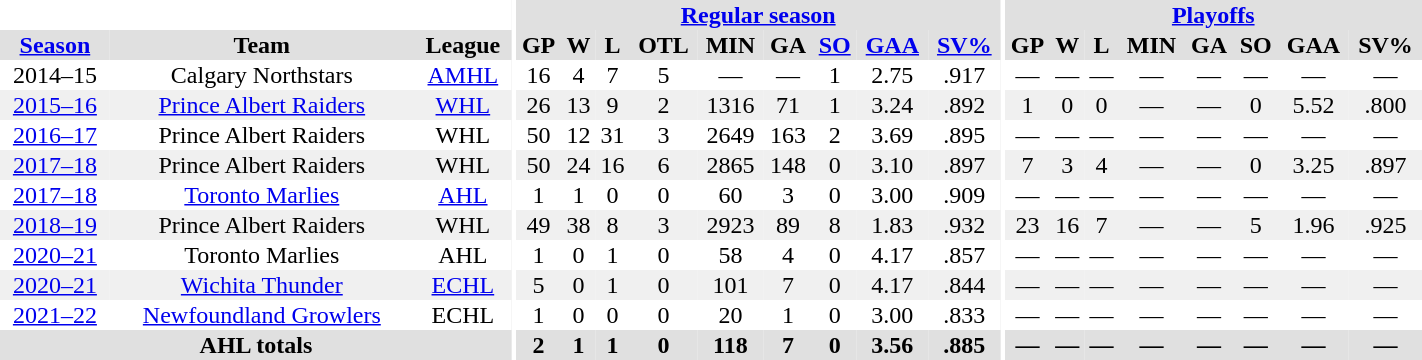<table border="0" cellpadding="1" cellspacing="0" style="width:75%; text-align:center;">
<tr bgcolor="#e0e0e0">
<th colspan="3" bgcolor="#ffffff"></th>
<th rowspan="99" bgcolor="#ffffff"></th>
<th colspan="9" bgcolor="#e0e0e0"><a href='#'>Regular season</a></th>
<th rowspan="99" bgcolor="#ffffff"></th>
<th colspan="8" bgcolor="#e0e0e0"><a href='#'>Playoffs</a></th>
</tr>
<tr bgcolor="#e0e0e0">
<th><a href='#'>Season</a></th>
<th>Team</th>
<th>League</th>
<th>GP</th>
<th>W</th>
<th>L</th>
<th>OTL</th>
<th>MIN</th>
<th>GA</th>
<th><a href='#'>SO</a></th>
<th><a href='#'>GAA</a></th>
<th><a href='#'>SV%</a></th>
<th>GP</th>
<th>W</th>
<th>L</th>
<th>MIN</th>
<th>GA</th>
<th>SO</th>
<th>GAA</th>
<th>SV%</th>
</tr>
<tr>
<td>2014–15</td>
<td>Calgary Northstars</td>
<td><a href='#'>AMHL</a></td>
<td>16</td>
<td>4</td>
<td>7</td>
<td>5</td>
<td>—</td>
<td>—</td>
<td>1</td>
<td>2.75</td>
<td>.917</td>
<td>—</td>
<td>—</td>
<td>—</td>
<td>—</td>
<td>—</td>
<td>—</td>
<td>—</td>
<td>—</td>
</tr>
<tr bgcolor="#f0f0f0">
<td><a href='#'>2015–16</a></td>
<td><a href='#'>Prince Albert Raiders</a></td>
<td><a href='#'>WHL</a></td>
<td>26</td>
<td>13</td>
<td>9</td>
<td>2</td>
<td>1316</td>
<td>71</td>
<td>1</td>
<td>3.24</td>
<td>.892</td>
<td>1</td>
<td>0</td>
<td>0</td>
<td>—</td>
<td>—</td>
<td>0</td>
<td>5.52</td>
<td>.800</td>
</tr>
<tr>
<td><a href='#'>2016–17</a></td>
<td>Prince Albert Raiders</td>
<td>WHL</td>
<td>50</td>
<td>12</td>
<td>31</td>
<td>3</td>
<td>2649</td>
<td>163</td>
<td>2</td>
<td>3.69</td>
<td>.895</td>
<td>—</td>
<td>—</td>
<td>—</td>
<td>—</td>
<td>—</td>
<td>—</td>
<td>—</td>
<td>—</td>
</tr>
<tr bgcolor="#f0f0f0">
<td><a href='#'>2017–18</a></td>
<td>Prince Albert Raiders</td>
<td>WHL</td>
<td>50</td>
<td>24</td>
<td>16</td>
<td>6</td>
<td>2865</td>
<td>148</td>
<td>0</td>
<td>3.10</td>
<td>.897</td>
<td>7</td>
<td>3</td>
<td>4</td>
<td>—</td>
<td>—</td>
<td>0</td>
<td>3.25</td>
<td>.897</td>
</tr>
<tr>
<td><a href='#'>2017–18</a></td>
<td><a href='#'>Toronto Marlies</a></td>
<td><a href='#'>AHL</a></td>
<td>1</td>
<td>1</td>
<td>0</td>
<td>0</td>
<td>60</td>
<td>3</td>
<td>0</td>
<td>3.00</td>
<td>.909</td>
<td>—</td>
<td>—</td>
<td>—</td>
<td>—</td>
<td>—</td>
<td>—</td>
<td>—</td>
<td>—</td>
</tr>
<tr bgcolor="#f0f0f0">
<td><a href='#'>2018–19</a></td>
<td>Prince Albert Raiders</td>
<td>WHL</td>
<td>49</td>
<td>38</td>
<td>8</td>
<td>3</td>
<td>2923</td>
<td>89</td>
<td>8</td>
<td>1.83</td>
<td>.932</td>
<td>23</td>
<td>16</td>
<td>7</td>
<td>—</td>
<td>—</td>
<td>5</td>
<td>1.96</td>
<td>.925</td>
</tr>
<tr>
<td><a href='#'>2020–21</a></td>
<td>Toronto Marlies</td>
<td>AHL</td>
<td>1</td>
<td>0</td>
<td>1</td>
<td>0</td>
<td>58</td>
<td>4</td>
<td>0</td>
<td>4.17</td>
<td>.857</td>
<td>—</td>
<td>—</td>
<td>—</td>
<td>—</td>
<td>—</td>
<td>—</td>
<td>—</td>
<td>—</td>
</tr>
<tr bgcolor="#f0f0f0">
<td><a href='#'>2020–21</a></td>
<td><a href='#'>Wichita Thunder</a></td>
<td><a href='#'>ECHL</a></td>
<td>5</td>
<td>0</td>
<td>1</td>
<td>0</td>
<td>101</td>
<td>7</td>
<td>0</td>
<td>4.17</td>
<td>.844</td>
<td>—</td>
<td>—</td>
<td>—</td>
<td>—</td>
<td>—</td>
<td>—</td>
<td>—</td>
<td>—</td>
</tr>
<tr>
<td><a href='#'>2021–22</a></td>
<td><a href='#'>Newfoundland Growlers</a></td>
<td>ECHL</td>
<td>1</td>
<td>0</td>
<td>0</td>
<td>0</td>
<td>20</td>
<td>1</td>
<td>0</td>
<td>3.00</td>
<td>.833</td>
<td>—</td>
<td>—</td>
<td>—</td>
<td>—</td>
<td>—</td>
<td>—</td>
<td>—</td>
<td>—</td>
</tr>
<tr bgcolor="#e0e0e0">
<th colspan=3>AHL totals</th>
<th>2</th>
<th>1</th>
<th>1</th>
<th>0</th>
<th>118</th>
<th>7</th>
<th>0</th>
<th>3.56</th>
<th>.885</th>
<th>—</th>
<th>—</th>
<th>—</th>
<th>—</th>
<th>—</th>
<th>—</th>
<th>—</th>
<th>—</th>
</tr>
</table>
